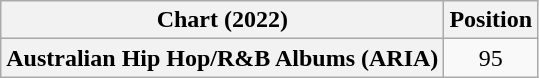<table class="wikitable plainrowheaders" style="text-align:center">
<tr>
<th scope="col">Chart (2022)</th>
<th scope="col">Position</th>
</tr>
<tr>
<th scope="row">Australian Hip Hop/R&B Albums (ARIA)</th>
<td>95</td>
</tr>
</table>
